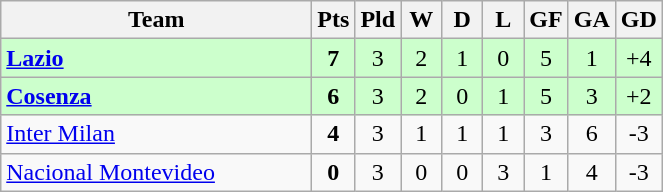<table class="wikitable" style="text-align:center;">
<tr>
<th width=200>Team</th>
<th width=20>Pts</th>
<th width=20>Pld</th>
<th width=20>W</th>
<th width=20>D</th>
<th width=20>L</th>
<th width=20>GF</th>
<th width=20>GA</th>
<th width=20>GD</th>
</tr>
<tr style="background:#ccffcc">
<td style="text-align:left"><strong> <a href='#'>Lazio</a></strong></td>
<td><strong>7</strong></td>
<td>3</td>
<td>2</td>
<td>1</td>
<td>0</td>
<td>5</td>
<td>1</td>
<td>+4</td>
</tr>
<tr style="background:#ccffcc">
<td style="text-align:left"><strong> <a href='#'>Cosenza</a></strong></td>
<td><strong>6</strong></td>
<td>3</td>
<td>2</td>
<td>0</td>
<td>1</td>
<td>5</td>
<td>3</td>
<td>+2</td>
</tr>
<tr>
<td style="text-align:left"> <a href='#'>Inter Milan</a></td>
<td><strong>4</strong></td>
<td>3</td>
<td>1</td>
<td>1</td>
<td>1</td>
<td>3</td>
<td>6</td>
<td>-3</td>
</tr>
<tr>
<td style="text-align:left"> <a href='#'>Nacional Montevideo</a></td>
<td><strong>0</strong></td>
<td>3</td>
<td>0</td>
<td>0</td>
<td>3</td>
<td>1</td>
<td>4</td>
<td>-3</td>
</tr>
</table>
